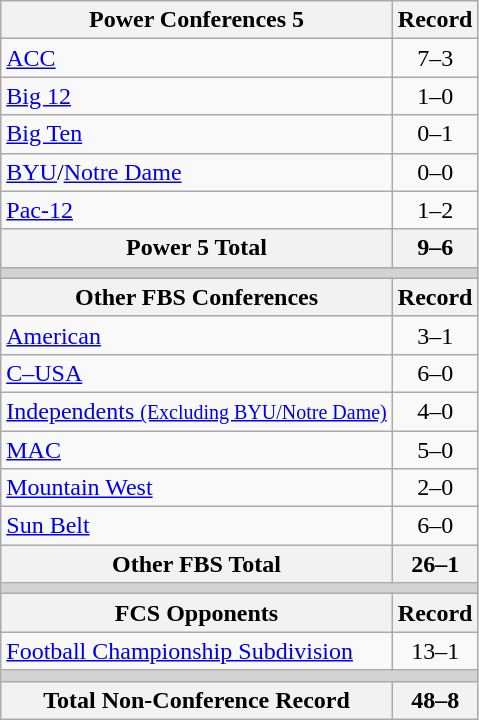<table class="wikitable">
<tr>
<th>Power Conferences 5</th>
<th>Record</th>
</tr>
<tr>
<td><a href='#'>ACC</a></td>
<td align=center>7–3</td>
</tr>
<tr>
<td><a href='#'>Big 12</a></td>
<td align=center>1–0</td>
</tr>
<tr>
<td><a href='#'>Big Ten</a></td>
<td align=center>0–1</td>
</tr>
<tr>
<td><a href='#'>BYU</a>/<a href='#'>Notre Dame</a></td>
<td align=center>0–0</td>
</tr>
<tr>
<td><a href='#'>Pac-12</a></td>
<td align=center>1–2</td>
</tr>
<tr>
<th>Power 5 Total</th>
<th>9–6</th>
</tr>
<tr>
<th colspan="2" style="background:lightgrey;"></th>
</tr>
<tr>
<th>Other FBS Conferences</th>
<th>Record</th>
</tr>
<tr>
<td><a href='#'>American</a></td>
<td align=center>3–1</td>
</tr>
<tr>
<td><a href='#'>C–USA</a></td>
<td align=center>6–0</td>
</tr>
<tr>
<td><a href='#'>Independents <small>(Excluding BYU/Notre Dame)</small></a></td>
<td align=center>4–0</td>
</tr>
<tr>
<td><a href='#'>MAC</a></td>
<td align=center>5–0</td>
</tr>
<tr>
<td><a href='#'>Mountain West</a></td>
<td align=center>2–0</td>
</tr>
<tr>
<td><a href='#'>Sun Belt</a></td>
<td align=center>6–0</td>
</tr>
<tr>
<th>Other FBS Total</th>
<th>26–1</th>
</tr>
<tr>
<th colspan="2" style="background:lightgrey;"></th>
</tr>
<tr>
<th>FCS Opponents</th>
<th>Record</th>
</tr>
<tr>
<td><a href='#'>Football Championship Subdivision</a></td>
<td align=center>13–1</td>
</tr>
<tr>
<th colspan="2" style="background:lightgrey;"></th>
</tr>
<tr>
<th>Total Non-Conference Record</th>
<th>48–8</th>
</tr>
</table>
